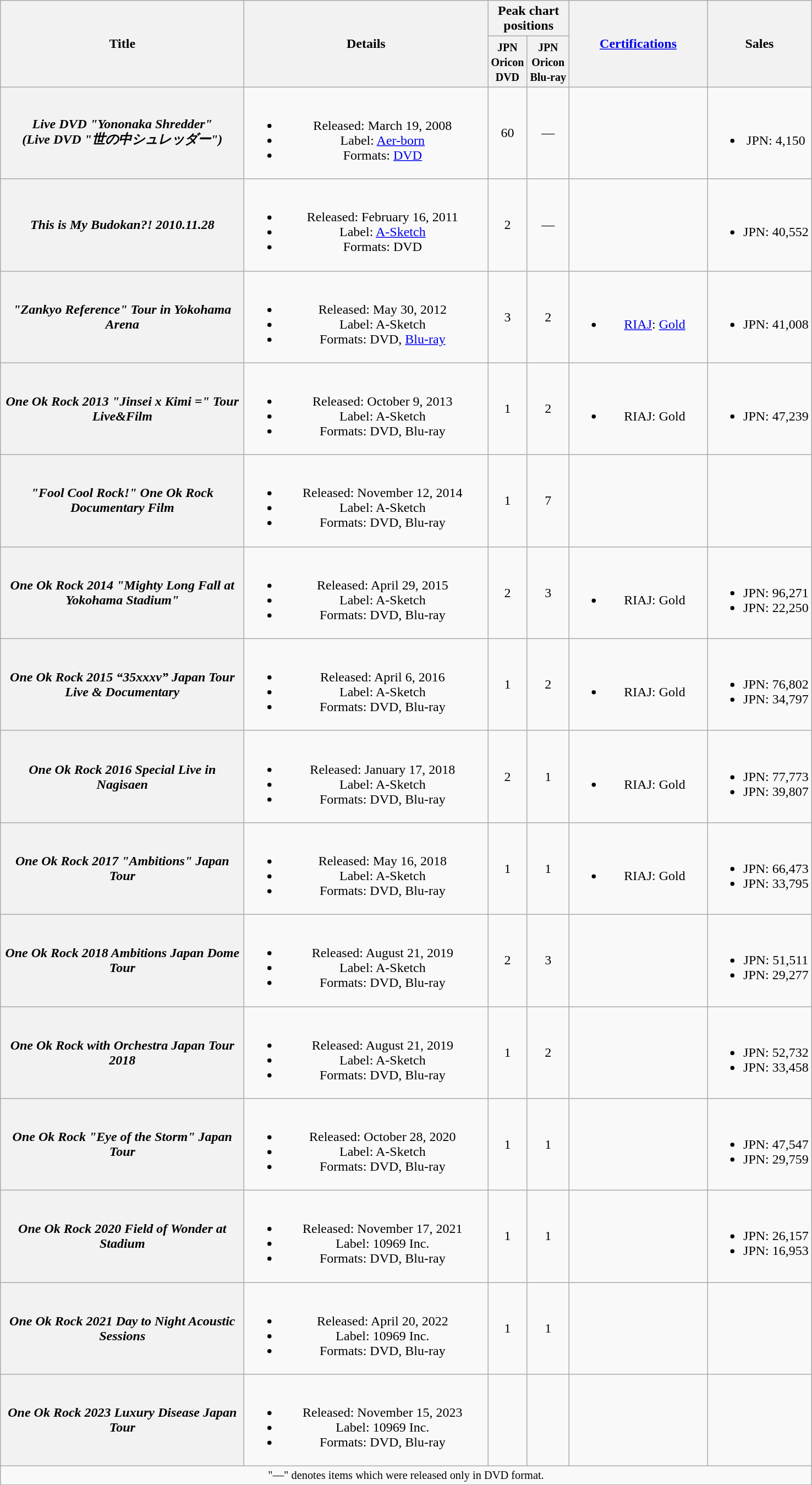<table class="wikitable plainrowheaders" style="text-align:center;" border="1">
<tr>
<th rowspan="2" style="width:18em;">Title</th>
<th rowspan="2" style="width:18em;">Details</th>
<th colspan="2" style="width:2em;">Peak chart positions</th>
<th rowspan="2" style="width:10em;"><a href='#'>Certifications</a></th>
<th rowspan="2">Sales</th>
</tr>
<tr>
<th><small>JPN<br>Oricon<br>DVD</small><br></th>
<th><small>JPN<br>Oricon<br>Blu-ray</small><br></th>
</tr>
<tr>
<th scope="row"><em>Live DVD "Yononaka Shredder"<br> (Live DVD "世の中シュレッダー")</em></th>
<td><br><ul><li>Released: March 19, 2008</li><li>Label: <a href='#'>Aer-born</a></li><li>Formats: <a href='#'>DVD</a></li></ul></td>
<td style="text-align:center;">60</td>
<td style="text-align:center;">—</td>
<td></td>
<td style="text-align:center;"><br><ul><li>JPN: 4,150</li></ul></td>
</tr>
<tr>
<th scope="row"><em>This is My Budokan?! 2010.11.28</em></th>
<td><br><ul><li>Released: February 16, 2011</li><li>Label: <a href='#'>A-Sketch</a></li><li>Formats: DVD</li></ul></td>
<td style="text-align:center;">2</td>
<td style="text-align:center;">—</td>
<td></td>
<td style="text-align:center;"><br><ul><li>JPN: 40,552</li></ul></td>
</tr>
<tr>
<th scope="row"><em>"Zankyo Reference" Tour in Yokohama Arena</em></th>
<td><br><ul><li>Released: May 30, 2012</li><li>Label: A-Sketch</li><li>Formats: DVD, <a href='#'>Blu-ray</a></li></ul></td>
<td style="text-align:center;">3</td>
<td style="text-align:center;">2</td>
<td><br><ul><li><a href='#'>RIAJ</a>: <a href='#'>Gold</a></li></ul></td>
<td style="text-align:center;"><br><ul><li>JPN: 41,008 </li></ul></td>
</tr>
<tr>
<th scope="row"><em>One Ok Rock 2013 "Jinsei x Kimi =" Tour Live&Film</em></th>
<td><br><ul><li>Released: October 9, 2013</li><li>Label: A-Sketch</li><li>Formats: DVD, Blu-ray</li></ul></td>
<td style="text-align:center;">1</td>
<td style="text-align:center;">2</td>
<td><br><ul><li>RIAJ: Gold</li></ul></td>
<td style="text-align:center;"><br><ul><li>JPN: 47,239</li></ul></td>
</tr>
<tr>
<th scope="row"><em>"Fool Cool Rock!" One Ok Rock Documentary Film</em></th>
<td><br><ul><li>Released: November 12, 2014</li><li>Label: A-Sketch</li><li>Formats: DVD, Blu-ray</li></ul></td>
<td style="text-align:center;">1</td>
<td style="text-align:center;">7</td>
<td></td>
<td></td>
</tr>
<tr>
<th scope="row"><em>One Ok Rock 2014 "Mighty Long Fall at Yokohama Stadium"</em></th>
<td><br><ul><li>Released: April 29, 2015</li><li>Label: A-Sketch</li><li>Formats: DVD, Blu-ray</li></ul></td>
<td style="text-align:center;">2</td>
<td style="text-align:center;">3</td>
<td><br><ul><li>RIAJ: Gold</li></ul></td>
<td style="text-align:center;"><br><ul><li>JPN: 96,271 </li><li>JPN: 22,250 </li></ul></td>
</tr>
<tr>
<th scope="row"><em>One Ok Rock 2015 “35xxxv” Japan Tour Live & Documentary</em></th>
<td><br><ul><li>Released: April 6, 2016</li><li>Label: A-Sketch</li><li>Formats: DVD, Blu-ray</li></ul></td>
<td style="text-align:center;">1</td>
<td style="text-align:center;">2</td>
<td><br><ul><li>RIAJ: Gold</li></ul></td>
<td><br><ul><li>JPN: 76,802 </li><li>JPN: 34,797 </li></ul></td>
</tr>
<tr>
<th scope="row"><em>One Ok Rock 2016 Special Live in Nagisaen</em></th>
<td><br><ul><li>Released: January 17, 2018</li><li>Label: A-Sketch</li><li>Formats: DVD, Blu-ray</li></ul></td>
<td style="text-align:center;">2</td>
<td style="text-align:center;">1</td>
<td><br><ul><li>RIAJ: Gold</li></ul></td>
<td><br><ul><li>JPN: 77,773 </li><li>JPN: 39,807 </li></ul></td>
</tr>
<tr>
<th scope="row"><em>One Ok Rock 2017 "Ambitions" Japan Tour</em></th>
<td><br><ul><li>Released: May 16, 2018</li><li>Label: A-Sketch</li><li>Formats: DVD, Blu-ray</li></ul></td>
<td style="text-align:center;">1</td>
<td style="text-align:center;">1</td>
<td><br><ul><li>RIAJ: Gold</li></ul></td>
<td><br><ul><li>JPN: 66,473 </li><li>JPN: 33,795 </li></ul></td>
</tr>
<tr>
<th scope="row"><em>One Ok Rock 2018 Ambitions Japan Dome Tour</em></th>
<td><br><ul><li>Released: August 21, 2019</li><li>Label: A-Sketch</li><li>Formats: DVD, Blu-ray</li></ul></td>
<td style="text-align:center;">2</td>
<td style="text-align:center;">3</td>
<td></td>
<td style="text-align:center;"><br><ul><li>JPN: 51,511 </li><li>JPN: 29,277 </li></ul></td>
</tr>
<tr>
<th scope="row"><em>One Ok Rock with Orchestra Japan Tour 2018</em></th>
<td><br><ul><li>Released: August 21, 2019</li><li>Label: A-Sketch</li><li>Formats: DVD, Blu-ray</li></ul></td>
<td style="text-align:center;">1</td>
<td style="text-align:center;">2</td>
<td></td>
<td style="text-align:center;"><br><ul><li>JPN: 52,732 </li><li>JPN: 33,458 </li></ul></td>
</tr>
<tr>
<th scope="row"><em>One Ok Rock "Eye of the Storm" Japan Tour</em></th>
<td><br><ul><li>Released: October 28, 2020</li><li>Label: A-Sketch</li><li>Formats: DVD, Blu-ray</li></ul></td>
<td style="text-align:center;">1</td>
<td style="text-align:center;">1</td>
<td></td>
<td style="text-align:center;"><br><ul><li>JPN: 47,547 </li><li>JPN: 29,759 </li></ul></td>
</tr>
<tr>
<th scope="row"><em>One Ok Rock 2020 Field of Wonder at Stadium</em></th>
<td><br><ul><li>Released: November 17, 2021</li><li>Label: 10969 Inc.</li><li>Formats: DVD, Blu-ray</li></ul></td>
<td style="text-align:center;">1</td>
<td style="text-align:center;">1</td>
<td></td>
<td style="text-align:center;"><br><ul><li>JPN: 26,157 </li><li>JPN: 16,953 </li></ul></td>
</tr>
<tr>
<th scope="row"><em>One Ok Rock 2021 Day to Night Acoustic Sessions</em></th>
<td><br><ul><li>Released: April 20, 2022</li><li>Label: 10969 Inc.</li><li>Formats: DVD, Blu-ray</li></ul></td>
<td style="text-align:center;">1</td>
<td style="text-align:center;">1</td>
<td></td>
<td></td>
</tr>
<tr>
<th scope="row"><em>One Ok Rock 2023 Luxury Disease Japan Tour</em></th>
<td><br><ul><li>Released: November 15, 2023</li><li>Label: 10969 Inc.</li><li>Formats: DVD, Blu-ray</li></ul></td>
<td></td>
<td></td>
<td></td>
<td></td>
</tr>
<tr>
<td colspan="6" style="font-size:85%">"—" denotes items which were released only in DVD format.</td>
</tr>
</table>
